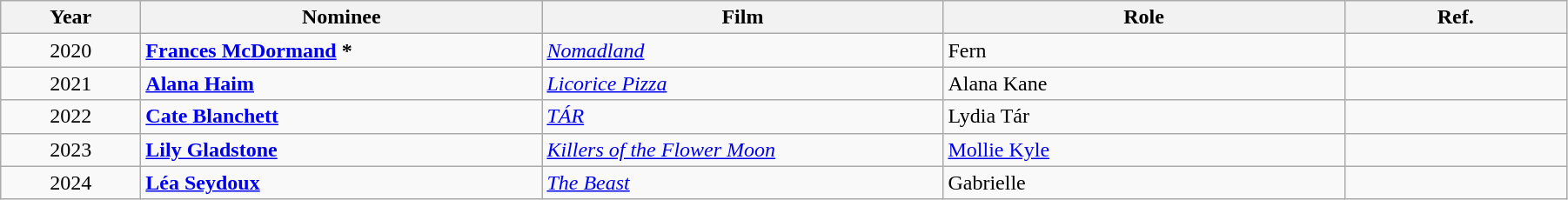<table class="wikitable" width="95%" cellpadding="5">
<tr>
<th width="100"><strong>Year</strong></th>
<th width="300"><strong>Nominee</strong></th>
<th width="300"><strong>Film</strong></th>
<th width="300"><strong>Role</strong></th>
<th>Ref.</th>
</tr>
<tr>
<td style="text-align:center;">2020</td>
<td><strong><a href='#'>Frances McDormand</a> *</strong></td>
<td><em><a href='#'>Nomadland</a></em></td>
<td>Fern</td>
<td></td>
</tr>
<tr>
<td style="text-align:center;">2021</td>
<td><strong><a href='#'>Alana Haim</a> </strong></td>
<td><em><a href='#'>Licorice Pizza</a></em></td>
<td>Alana Kane</td>
<td></td>
</tr>
<tr>
<td style="text-align:center;">2022</td>
<td><strong><a href='#'>Cate Blanchett</a> </strong></td>
<td><em><a href='#'>TÁR</a></em></td>
<td>Lydia Tár</td>
<td></td>
</tr>
<tr>
<td style="text-align:center;">2023</td>
<td><strong><a href='#'>Lily Gladstone</a></strong></td>
<td><em><a href='#'>Killers of the Flower Moon</a></em></td>
<td><a href='#'>Mollie Kyle</a></td>
<td></td>
</tr>
<tr>
<td style="text-align:center;">2024</td>
<td><strong><a href='#'>Léa Seydoux</a></strong></td>
<td><em><a href='#'>The Beast</a></em></td>
<td>Gabrielle</td>
<td></td>
</tr>
</table>
